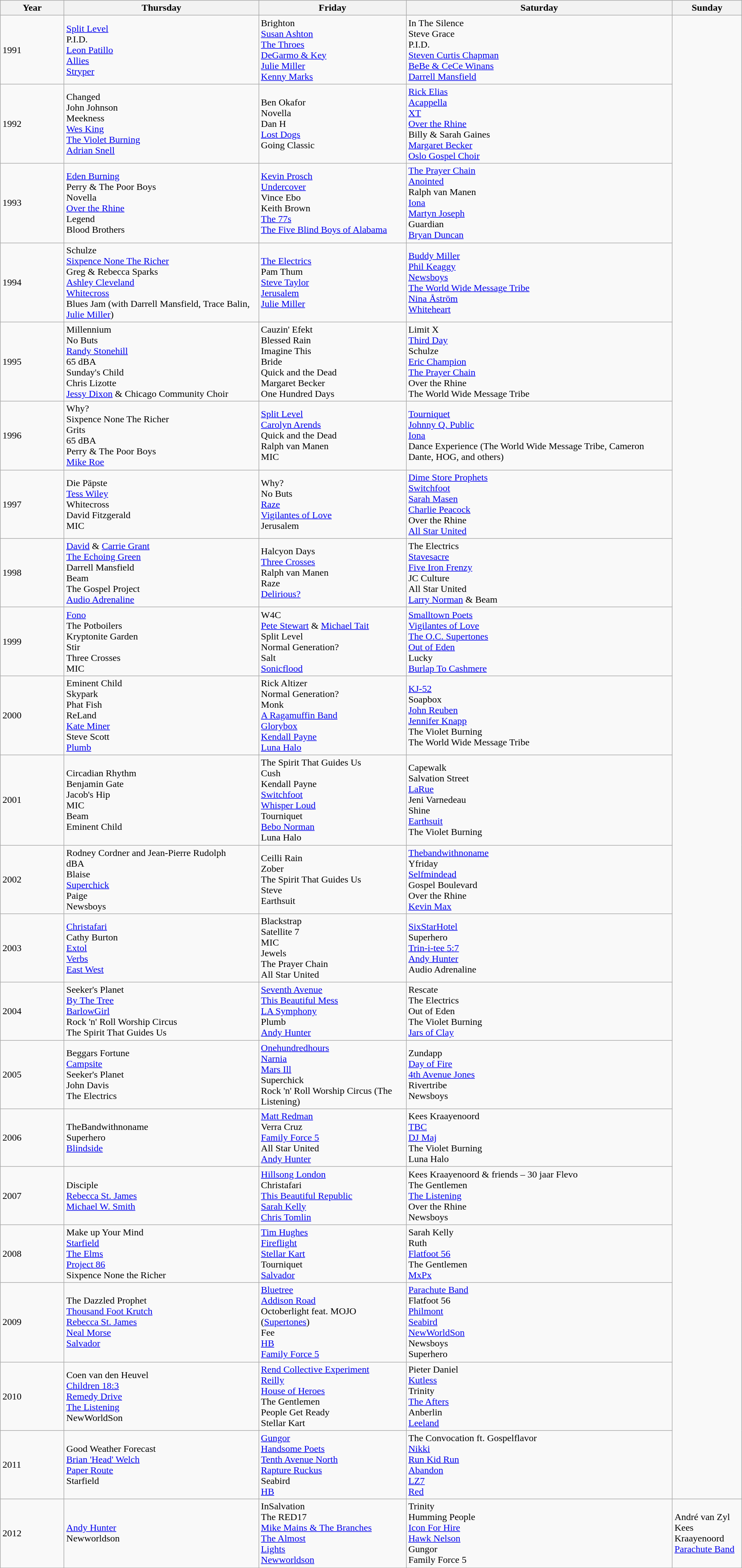<table class="wikitable vatop">
<tr>
<th width="100px">Year</th>
<th>Thursday</th>
<th>Friday</th>
<th>Saturday</th>
<th>Sunday</th>
</tr>
<tr>
<td>1991</td>
<td><a href='#'>Split Level</a><br>P.I.D.<br><a href='#'>Leon Patillo</a><br><a href='#'>Allies</a><br><a href='#'>Stryper</a></td>
<td>Brighton<br><a href='#'>Susan Ashton</a><br><a href='#'>The Throes</a><br><a href='#'>DeGarmo & Key</a><br><a href='#'>Julie Miller</a><br><a href='#'>Kenny Marks</a></td>
<td>In The Silence<br>Steve Grace<br>P.I.D.<br><a href='#'>Steven Curtis Chapman</a><br><a href='#'>BeBe & CeCe Winans</a><br><a href='#'>Darrell Mansfield</a></td>
</tr>
<tr>
<td>1992</td>
<td>Changed<br>John Johnson<br>Meekness<br><a href='#'>Wes King</a><br><a href='#'>The Violet Burning</a><br><a href='#'>Adrian Snell</a></td>
<td>Ben Okafor<br>Novella<br>Dan H<br><a href='#'>Lost Dogs</a><br>Going Classic</td>
<td><a href='#'>Rick Elias</a><br><a href='#'>Acappella</a><br><a href='#'>XT</a><br><a href='#'>Over the Rhine</a><br>Billy & Sarah Gaines<br><a href='#'>Margaret Becker</a><br><a href='#'>Oslo Gospel Choir</a></td>
</tr>
<tr>
<td>1993</td>
<td><a href='#'>Eden Burning</a><br>Perry & The Poor Boys<br>Novella<br><a href='#'>Over the Rhine</a><br>Legend<br>Blood Brothers</td>
<td><a href='#'>Kevin Prosch</a><br><a href='#'>Undercover</a><br>Vince Ebo<br>Keith Brown<br><a href='#'>The 77s</a><br><a href='#'>The Five Blind Boys of Alabama</a></td>
<td><a href='#'>The Prayer Chain</a><br><a href='#'>Anointed</a><br>Ralph van Manen<br><a href='#'>Iona</a><br><a href='#'>Martyn Joseph</a><br>Guardian<br><a href='#'>Bryan Duncan</a></td>
</tr>
<tr>
<td>1994</td>
<td>Schulze<br><a href='#'>Sixpence None The Richer</a><br>Greg & Rebecca Sparks<br><a href='#'>Ashley Cleveland</a><br><a href='#'>Whitecross</a><br>Blues Jam (with Darrell Mansfield, Trace Balin, <a href='#'>Julie Miller</a>)</td>
<td><a href='#'>The Electrics</a><br>Pam Thum<br><a href='#'>Steve Taylor</a><br><a href='#'>Jerusalem</a><br><a href='#'>Julie Miller</a></td>
<td><a href='#'>Buddy Miller</a><br><a href='#'>Phil Keaggy</a><br><a href='#'>Newsboys</a><br><a href='#'>The World Wide Message Tribe</a><br><a href='#'>Nina Åström</a><br><a href='#'>Whiteheart</a></td>
</tr>
<tr>
<td>1995</td>
<td>Millennium<br>No Buts<br><a href='#'>Randy Stonehill</a><br>65 dBA<br>Sunday's Child<br>Chris Lizotte<br><a href='#'>Jessy Dixon</a> & Chicago Community Choir</td>
<td>Cauzin' Efekt<br>Blessed Rain<br>Imagine This<br>Bride<br>Quick and the Dead<br>Margaret Becker<br>One Hundred Days</td>
<td>Limit X<br><a href='#'>Third Day</a><br>Schulze<br><a href='#'>Eric Champion</a><br><a href='#'>The Prayer Chain</a><br>Over the Rhine<br>The World Wide Message Tribe</td>
</tr>
<tr>
<td>1996</td>
<td>Why?<br>Sixpence None The Richer<br>Grits<br>65 dBA<br>Perry & The Poor Boys<br><a href='#'>Mike Roe</a></td>
<td><a href='#'>Split Level</a><br><a href='#'>Carolyn Arends</a><br>Quick and the Dead<br>Ralph van Manen<br>MIC</td>
<td><a href='#'>Tourniquet</a><br><a href='#'>Johnny Q. Public</a><br><a href='#'>Iona</a><br>Dance Experience (The World Wide Message Tribe, Cameron Dante, HOG, and others)</td>
</tr>
<tr>
<td>1997</td>
<td>Die Päpste<br><a href='#'>Tess Wiley</a><br>Whitecross<br>David Fitzgerald<br>MIC</td>
<td>Why?<br>No Buts<br><a href='#'>Raze</a><br><a href='#'>Vigilantes of Love</a><br>Jerusalem</td>
<td><a href='#'>Dime Store Prophets</a><br><a href='#'>Switchfoot</a><br><a href='#'>Sarah Masen</a><br><a href='#'>Charlie Peacock</a><br>Over the Rhine<br><a href='#'>All Star United</a></td>
</tr>
<tr>
<td>1998</td>
<td><a href='#'>David</a> & <a href='#'>Carrie Grant</a><br><a href='#'>The Echoing Green</a><br>Darrell Mansfield<br>Beam<br>The Gospel Project<br><a href='#'>Audio Adrenaline</a></td>
<td>Halcyon Days<br><a href='#'>Three Crosses</a><br>Ralph van Manen<br>Raze<br><a href='#'>Delirious?</a></td>
<td>The Electrics<br><a href='#'>Stavesacre</a><br><a href='#'>Five Iron Frenzy</a><br>JC Culture<br>All Star United<br><a href='#'>Larry Norman</a> & Beam</td>
</tr>
<tr>
<td>1999</td>
<td><a href='#'>Fono</a><br>The Potboilers<br>Kryptonite Garden<br>Stir<br>Three Crosses<br>MIC</td>
<td>W4C<br><a href='#'>Pete Stewart</a> & <a href='#'>Michael Tait</a><br>Split Level<br>Normal Generation?<br>Salt<br><a href='#'>Sonicflood</a></td>
<td><a href='#'>Smalltown Poets</a><br><a href='#'>Vigilantes of Love</a><br><a href='#'>The O.C. Supertones</a><br><a href='#'>Out of Eden</a><br>Lucky<br><a href='#'>Burlap To Cashmere</a></td>
</tr>
<tr>
<td>2000</td>
<td>Eminent Child<br>Skypark<br>Phat Fish<br>ReLand<br><a href='#'>Kate Miner</a><br>Steve Scott<br><a href='#'>Plumb</a></td>
<td>Rick Altizer<br>Normal Generation?<br>Monk<br><a href='#'>A Ragamuffin Band</a><br><a href='#'>Glorybox</a><br><a href='#'>Kendall Payne</a><br><a href='#'>Luna Halo</a></td>
<td><a href='#'>KJ-52</a><br>Soapbox<br><a href='#'>John Reuben</a><br><a href='#'>Jennifer Knapp</a><br>The Violet Burning<br>The World Wide Message Tribe</td>
</tr>
<tr>
<td>2001</td>
<td>Circadian Rhythm<br>Benjamin Gate<br>Jacob's Hip<br>MIC<br>Beam<br>Eminent Child</td>
<td>The Spirit That Guides Us<br>Cush<br>Kendall Payne<br><a href='#'>Switchfoot</a><br><a href='#'>Whisper Loud</a><br>Tourniquet<br><a href='#'>Bebo Norman</a><br>Luna Halo</td>
<td>Capewalk<br>Salvation Street<br><a href='#'>LaRue</a><br>Jeni Varnedeau<br>Shine<br><a href='#'>Earthsuit</a><br>The Violet Burning</td>
</tr>
<tr>
<td>2002</td>
<td>Rodney Cordner and Jean-Pierre Rudolph<br>dBA<br>Blaise<br><a href='#'>Superchick</a><br>Paige<br>Newsboys</td>
<td>Ceilli Rain<br>Zober<br>The Spirit That Guides Us<br>Steve<br>Earthsuit</td>
<td><a href='#'>Thebandwithnoname</a><br>Yfriday<br><a href='#'>Selfmindead</a><br>Gospel Boulevard<br>Over the Rhine<br><a href='#'>Kevin Max</a></td>
</tr>
<tr>
<td>2003</td>
<td><a href='#'>Christafari</a><br>Cathy Burton<br><a href='#'>Extol</a><br><a href='#'>Verbs</a><br><a href='#'>East West</a></td>
<td>Blackstrap<br>Satellite 7<br>MIC<br>Jewels<br>The Prayer Chain<br>All Star United</td>
<td><a href='#'>SixStarHotel</a><br>Superhero<br><a href='#'>Trin-i-tee 5:7</a><br><a href='#'>Andy Hunter</a><br>Audio Adrenaline</td>
</tr>
<tr>
<td>2004</td>
<td>Seeker's Planet<br><a href='#'>By The Tree</a><br><a href='#'>BarlowGirl</a><br>Rock 'n' Roll Worship Circus<br>The Spirit That Guides Us</td>
<td><a href='#'>Seventh Avenue</a><br><a href='#'>This Beautiful Mess</a><br><a href='#'>LA Symphony</a><br>Plumb<br><a href='#'>Andy Hunter</a></td>
<td>Rescate<br>The Electrics<br>Out of Eden<br>The Violet Burning<br><a href='#'>Jars of Clay</a></td>
</tr>
<tr>
<td>2005</td>
<td>Beggars Fortune<br><a href='#'>Campsite</a><br>Seeker's Planet<br>John Davis<br>The Electrics</td>
<td><a href='#'>Onehundredhours</a><br><a href='#'>Narnia</a><br><a href='#'>Mars Ill</a><br>Superchick<br>Rock 'n' Roll Worship Circus (The Listening)</td>
<td>Zundapp<br><a href='#'>Day of Fire</a><br><a href='#'>4th Avenue Jones</a><br>Rivertribe<br>Newsboys</td>
</tr>
<tr>
<td>2006</td>
<td>TheBandwithnoname<br>Superhero<br><a href='#'>Blindside</a></td>
<td><a href='#'>Matt Redman</a><br>Verra Cruz<br><a href='#'>Family Force 5</a><br>All Star United<br><a href='#'>Andy Hunter</a></td>
<td>Kees Kraayenoord<br><a href='#'>TBC</a><br><a href='#'>DJ Maj</a><br>The Violet Burning<br>Luna Halo</td>
</tr>
<tr>
<td>2007</td>
<td>Disciple<br><a href='#'>Rebecca St. James</a><br><a href='#'>Michael W. Smith</a></td>
<td><a href='#'>Hillsong London</a><br>Christafari<br><a href='#'>This Beautiful Republic</a><br><a href='#'>Sarah Kelly</a><br><a href='#'>Chris Tomlin</a></td>
<td>Kees Kraayenoord & friends – 30 jaar Flevo<br>The Gentlemen<br><a href='#'>The Listening</a><br>Over the Rhine<br>Newsboys</td>
</tr>
<tr>
<td>2008</td>
<td>Make up Your Mind <br><a href='#'>Starfield</a><br><a href='#'>The Elms</a><br><a href='#'>Project 86</a><br>Sixpence None the Richer</td>
<td><a href='#'>Tim Hughes</a><br><a href='#'>Fireflight</a><br><a href='#'>Stellar Kart</a><br>Tourniquet<br><a href='#'>Salvador</a></td>
<td>Sarah Kelly<br>Ruth<br><a href='#'>Flatfoot 56</a><br>The Gentlemen<br><a href='#'>MxPx</a></td>
</tr>
<tr>
<td>2009</td>
<td>The Dazzled Prophet<br><a href='#'>Thousand Foot Krutch</a><br><a href='#'>Rebecca St. James</a><br><a href='#'>Neal Morse</a><br><a href='#'>Salvador</a></td>
<td><a href='#'>Bluetree</a><br><a href='#'>Addison Road</a><br>Octoberlight feat. MOJO (<a href='#'>Supertones</a>)<br>Fee<br><a href='#'>HB</a><br><a href='#'>Family Force 5</a></td>
<td><a href='#'>Parachute Band</a><br>Flatfoot 56<br><a href='#'>Philmont</a><br><a href='#'>Seabird</a><br><a href='#'>NewWorldSon</a><br>Newsboys<br>Superhero</td>
</tr>
<tr>
<td>2010</td>
<td>Coen van den Heuvel<br><a href='#'>Children 18:3</a><br><a href='#'>Remedy Drive</a><br><a href='#'>The Listening</a><br>NewWorldSon</td>
<td><a href='#'>Rend Collective Experiment</a><br><a href='#'>Reilly</a><br><a href='#'>House of Heroes</a><br>The Gentlemen<br>People Get Ready<br>Stellar Kart</td>
<td>Pieter Daniel<br><a href='#'>Kutless</a><br>Trinity<br><a href='#'>The Afters</a><br>Anberlin<br><a href='#'>Leeland</a></td>
</tr>
<tr>
<td>2011</td>
<td>Good Weather Forecast<br><a href='#'>Brian 'Head' Welch</a><br><a href='#'>Paper Route</a><br>Starfield</td>
<td><a href='#'>Gungor</a><br><a href='#'>Handsome Poets</a><br><a href='#'>Tenth Avenue North</a><br><a href='#'>Rapture Ruckus</a><br>Seabird<br><a href='#'>HB</a></td>
<td>The Convocation ft. Gospelflavor<br><a href='#'>Nikki</a><br><a href='#'>Run Kid Run</a><br><a href='#'>Abandon</a><br><a href='#'>LZ7</a><br><a href='#'>Red</a></td>
</tr>
<tr>
<td>2012</td>
<td><a href='#'>Andy Hunter</a><br>Newworldson</td>
<td>InSalvation<br>The RED17<br><a href='#'>Mike Mains & The Branches</a><br><a href='#'>The Almost</a><br><a href='#'>Lights</a><br><a href='#'>Newworldson</a></td>
<td>Trinity<br>Humming People<br><a href='#'>Icon For Hire</a><br><a href='#'>Hawk Nelson</a><br>Gungor<br>Family Force 5</td>
<td>André van Zyl<br>Kees Kraayenoord<br><a href='#'>Parachute Band</a></td>
</tr>
</table>
